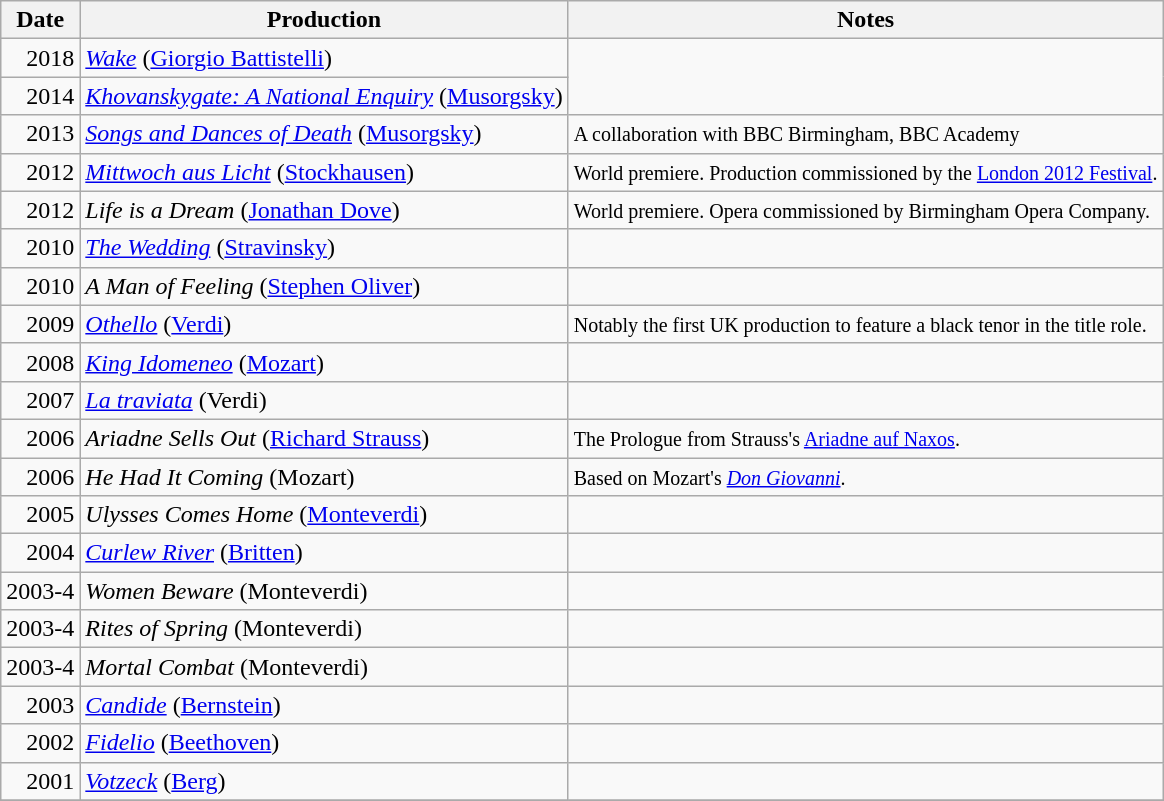<table class="wikitable">
<tr>
<th>Date</th>
<th>Production</th>
<th>Notes</th>
</tr>
<tr>
<td align="right">2018</td>
<td><em><a href='#'>Wake</a></em> (<a href='#'>Giorgio Battistelli</a>)</td>
</tr>
<tr>
<td align="right">2014</td>
<td><em><a href='#'>Khovanskygate: A National Enquiry</a></em> (<a href='#'>Musorgsky</a>)</td>
</tr>
<tr>
<td align="right">2013</td>
<td><em><a href='#'>Songs and Dances of Death</a></em> (<a href='#'>Musorgsky</a>)</td>
<td><small>A collaboration with BBC Birmingham, BBC Academy</small></td>
</tr>
<tr>
<td align="right">2012</td>
<td><em><a href='#'>Mittwoch aus Licht</a></em> (<a href='#'>Stockhausen</a>)</td>
<td><small>World premiere. Production commissioned by the <a href='#'>London 2012 Festival</a>.</small></td>
</tr>
<tr>
<td align="right">2012</td>
<td><em>Life is a Dream</em> (<a href='#'>Jonathan Dove</a>)</td>
<td><small>World premiere. Opera commissioned by Birmingham Opera Company.</small></td>
</tr>
<tr>
<td align="right">2010</td>
<td><a href='#'><em>The Wedding</em></a> (<a href='#'>Stravinsky</a>)</td>
<td></td>
</tr>
<tr>
<td align="right">2010</td>
<td><em>A Man of Feeling</em> (<a href='#'>Stephen Oliver</a>)</td>
<td></td>
</tr>
<tr>
<td align="right">2009</td>
<td><em><a href='#'>Othello</a></em> (<a href='#'>Verdi</a>)</td>
<td><small>Notably the first UK production to feature a black tenor in the title role.</small></td>
</tr>
<tr>
<td align="right">2008</td>
<td><a href='#'><em>King Idomeneo</em></a> (<a href='#'>Mozart</a>)</td>
<td></td>
</tr>
<tr>
<td align="right">2007</td>
<td><em><a href='#'>La traviata</a></em> (Verdi)</td>
<td></td>
</tr>
<tr>
<td align="right">2006</td>
<td><em>Ariadne Sells Out</em> (<a href='#'>Richard Strauss</a>)</td>
<td><small>The Prologue from Strauss's <a href='#'>Ariadne auf Naxos</a>.</small></td>
</tr>
<tr>
<td align="right">2006</td>
<td><em>He Had It Coming</em> (Mozart)</td>
<td><small>Based on Mozart's <em><a href='#'>Don Giovanni</a></em>.</small></td>
</tr>
<tr>
<td align="right">2005</td>
<td><em>Ulysses Comes Home</em> (<a href='#'>Monteverdi</a>)</td>
<td></td>
</tr>
<tr>
<td align="right">2004</td>
<td><em><a href='#'>Curlew River</a></em> (<a href='#'>Britten</a>)</td>
<td></td>
</tr>
<tr>
<td align="right">2003-4</td>
<td><em>Women Beware</em> (Monteverdi)</td>
<td></td>
</tr>
<tr>
<td align="right">2003-4</td>
<td><em>Rites of Spring</em> (Monteverdi)</td>
<td></td>
</tr>
<tr>
<td align="right">2003-4</td>
<td><em>Mortal Combat</em> (Monteverdi)</td>
<td></td>
</tr>
<tr>
<td align="right">2003</td>
<td><a href='#'><em>Candide</em></a> (<a href='#'>Bernstein</a>)</td>
<td></td>
</tr>
<tr>
<td align="right">2002</td>
<td><em><a href='#'>Fidelio</a></em> (<a href='#'>Beethoven</a>)</td>
<td></td>
</tr>
<tr>
<td align="right">2001</td>
<td><a href='#'><em>Votzeck</em></a> (<a href='#'>Berg</a>)</td>
<td></td>
</tr>
<tr>
</tr>
</table>
